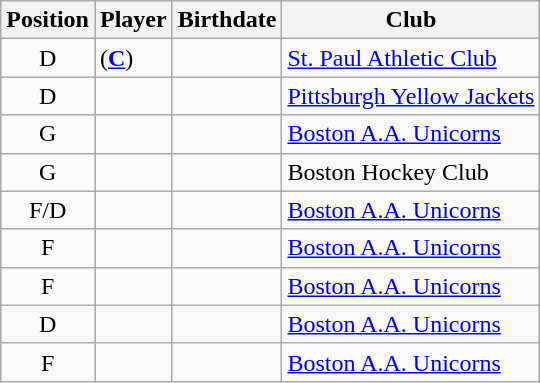<table class="wikitable sortable" style="margin: 1em 1em 0; background: #f9f9f9; border: 1px #aaa solid; border-collapse: collapse; text-align: center; border: 1px solid; padding: 4px; border-spacing=0;">
<tr>
<th>Position</th>
<th>Player</th>
<th>Birthdate</th>
<th>Club</th>
</tr>
<tr>
<td>D</td>
<td align="left"> (<strong><a href='#'>C</a></strong>)</td>
<td align="right"></td>
<td align="left"> <a href='#'>St. Paul Athletic Club</a></td>
</tr>
<tr>
<td>D</td>
<td align="left"></td>
<td align="right"></td>
<td align="left"> <a href='#'>Pittsburgh Yellow Jackets</a></td>
</tr>
<tr>
<td>G</td>
<td align="left"></td>
<td align="right"></td>
<td align="left"> <a href='#'>Boston A.A. Unicorns</a></td>
</tr>
<tr>
<td>G</td>
<td align="left"></td>
<td align="right"></td>
<td align="left"> Boston Hockey Club</td>
</tr>
<tr>
<td>F/D</td>
<td align="left"></td>
<td align="right"></td>
<td align="left"> <a href='#'>Boston A.A. Unicorns</a></td>
</tr>
<tr>
<td>F</td>
<td align="left"></td>
<td align="right"></td>
<td align="left"> <a href='#'>Boston A.A. Unicorns</a></td>
</tr>
<tr>
<td>F</td>
<td align="left"></td>
<td align="right"></td>
<td align="left"> <a href='#'>Boston A.A. Unicorns</a></td>
</tr>
<tr>
<td>D</td>
<td align="left"></td>
<td align="right"></td>
<td align="left"> <a href='#'>Boston A.A. Unicorns</a></td>
</tr>
<tr>
<td>F</td>
<td align="left"></td>
<td align="right"></td>
<td align="left"> <a href='#'>Boston A.A. Unicorns</a></td>
</tr>
</table>
